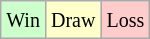<table class="wikitable">
<tr>
<td style="background-color: #CCFFCC;"><small>Win</small></td>
<td style="background-color: #FFFFCC;"><small>Draw</small></td>
<td style="background-color: #FFCCCC;"><small>Loss</small></td>
</tr>
</table>
